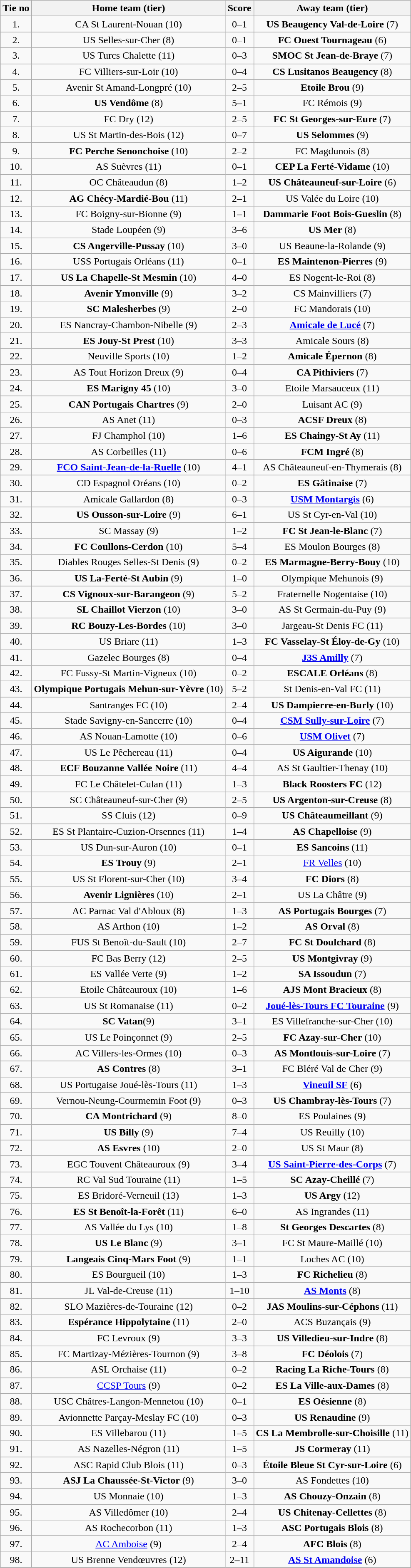<table class="wikitable" style="text-align: center">
<tr>
<th>Tie no</th>
<th>Home team (tier)</th>
<th>Score</th>
<th>Away team (tier)</th>
</tr>
<tr>
<td>1.</td>
<td>CA St Laurent-Nouan (10)</td>
<td>0–1</td>
<td><strong>US Beaugency Val-de-Loire</strong> (7)</td>
</tr>
<tr>
<td>2.</td>
<td>US Selles-sur-Cher (8)</td>
<td>0–1</td>
<td><strong>FC Ouest Tournageau</strong> (6)</td>
</tr>
<tr>
<td>3.</td>
<td>US Turcs Chalette (11)</td>
<td>0–3 </td>
<td><strong>SMOC St Jean-de-Braye</strong> (7)</td>
</tr>
<tr>
<td>4.</td>
<td>FC Villiers-sur-Loir (10)</td>
<td>0–4</td>
<td><strong>CS Lusitanos Beaugency</strong> (8)</td>
</tr>
<tr>
<td>5.</td>
<td>Avenir St Amand-Longpré (10)</td>
<td>2–5</td>
<td><strong>Etoile Brou</strong> (9)</td>
</tr>
<tr>
<td>6.</td>
<td><strong>US Vendôme</strong> (8)</td>
<td>5–1</td>
<td>FC Rémois (9)</td>
</tr>
<tr>
<td>7.</td>
<td>FC Dry (12)</td>
<td>2–5</td>
<td><strong>FC St Georges-sur-Eure</strong> (7)</td>
</tr>
<tr>
<td>8.</td>
<td>US St Martin-des-Bois (12)</td>
<td>0–7</td>
<td><strong>US Selommes</strong> (9)</td>
</tr>
<tr>
<td>9.</td>
<td><strong>FC Perche Senonchoise</strong> (10)</td>
<td>2–2 </td>
<td>FC Magdunois (8)</td>
</tr>
<tr>
<td>10.</td>
<td>AS Suèvres (11)</td>
<td>0–1</td>
<td><strong>CEP La Ferté-Vidame</strong> (10)</td>
</tr>
<tr>
<td>11.</td>
<td>OC Châteaudun (8)</td>
<td>1–2</td>
<td><strong>US Châteauneuf-sur-Loire</strong> (6)</td>
</tr>
<tr>
<td>12.</td>
<td><strong>AG Chécy-Mardié-Bou</strong> (11)</td>
<td>2–1</td>
<td>US Valée du Loire (10)</td>
</tr>
<tr>
<td>13.</td>
<td>FC Boigny-sur-Bionne (9)</td>
<td>1–1 </td>
<td><strong>Dammarie Foot Bois-Gueslin</strong> (8)</td>
</tr>
<tr>
<td>14.</td>
<td>Stade Loupéen (9)</td>
<td>3–6 </td>
<td><strong>US Mer</strong> (8)</td>
</tr>
<tr>
<td>15.</td>
<td><strong>CS Angerville-Pussay</strong> (10)</td>
<td>3–0</td>
<td>US Beaune-la-Rolande (9)</td>
</tr>
<tr>
<td>16.</td>
<td>USS Portugais Orléans (11)</td>
<td>0–1</td>
<td><strong>ES Maintenon-Pierres</strong> (9)</td>
</tr>
<tr>
<td>17.</td>
<td><strong>US La Chapelle-St Mesmin</strong> (10)</td>
<td>4–0</td>
<td>ES Nogent-le-Roi (8)</td>
</tr>
<tr>
<td>18.</td>
<td><strong>Avenir Ymonville</strong> (9)</td>
<td>3–2</td>
<td>CS Mainvilliers (7)</td>
</tr>
<tr>
<td>19.</td>
<td><strong>SC Malesherbes</strong> (9)</td>
<td>2–0</td>
<td>FC Mandorais (10)</td>
</tr>
<tr>
<td>20.</td>
<td>ES Nancray-Chambon-Nibelle (9)</td>
<td>2–3</td>
<td><strong><a href='#'>Amicale de Lucé</a></strong> (7)</td>
</tr>
<tr>
<td>21.</td>
<td><strong>ES Jouy-St Prest</strong> (10)</td>
<td>3–3 </td>
<td>Amicale Sours (8)</td>
</tr>
<tr>
<td>22.</td>
<td>Neuville Sports (10)</td>
<td>1–2</td>
<td><strong>Amicale Épernon</strong> (8)</td>
</tr>
<tr>
<td>23.</td>
<td>AS Tout Horizon Dreux (9)</td>
<td>0–4</td>
<td><strong>CA Pithiviers</strong> (7)</td>
</tr>
<tr>
<td>24.</td>
<td><strong>ES Marigny 45</strong> (10)</td>
<td>3–0 </td>
<td>Etoile Marsauceux (11)</td>
</tr>
<tr>
<td>25.</td>
<td><strong>CAN Portugais Chartres</strong> (9)</td>
<td>2–0</td>
<td>Luisant AC (9)</td>
</tr>
<tr>
<td>26.</td>
<td>AS Anet (11)</td>
<td>0–3</td>
<td><strong>ACSF Dreux</strong> (8)</td>
</tr>
<tr>
<td>27.</td>
<td>FJ Champhol (10)</td>
<td>1–6</td>
<td><strong>ES Chaingy-St Ay</strong> (11)</td>
</tr>
<tr>
<td>28.</td>
<td>AS Corbeilles (11)</td>
<td>0–6</td>
<td><strong>FCM Ingré</strong> (8)</td>
</tr>
<tr>
<td>29.</td>
<td><strong><a href='#'>FCO Saint-Jean-de-la-Ruelle</a></strong> (10)</td>
<td>4–1</td>
<td>AS Châteauneuf-en-Thymerais (8)</td>
</tr>
<tr>
<td>30.</td>
<td>CD Espagnol Oréans (10)</td>
<td>0–2</td>
<td><strong>ES Gâtinaise</strong> (7)</td>
</tr>
<tr>
<td>31.</td>
<td>Amicale Gallardon (8)</td>
<td>0–3 </td>
<td><strong><a href='#'>USM Montargis</a></strong> (6)</td>
</tr>
<tr>
<td>32.</td>
<td><strong>US Ousson-sur-Loire</strong> (9)</td>
<td>6–1</td>
<td>US St Cyr-en-Val (10)</td>
</tr>
<tr>
<td>33.</td>
<td>SC Massay (9)</td>
<td>1–2 </td>
<td><strong>FC St Jean-le-Blanc</strong> (7)</td>
</tr>
<tr>
<td>34.</td>
<td><strong>FC Coullons-Cerdon</strong> (10)</td>
<td>5–4 </td>
<td>ES Moulon Bourges (8)</td>
</tr>
<tr>
<td>35.</td>
<td>Diables Rouges Selles-St Denis (9)</td>
<td>0–2</td>
<td><strong>ES Marmagne-Berry-Bouy</strong> (10)</td>
</tr>
<tr>
<td>36.</td>
<td><strong>US La-Ferté-St Aubin</strong> (9)</td>
<td>1–0</td>
<td>Olympique Mehunois (9)</td>
</tr>
<tr>
<td>37.</td>
<td><strong>CS Vignoux-sur-Barangeon</strong> (9)</td>
<td>5–2</td>
<td>Fraternelle Nogentaise (10)</td>
</tr>
<tr>
<td>38.</td>
<td><strong>SL Chaillot Vierzon</strong> (10)</td>
<td>3–0 </td>
<td>AS St Germain-du-Puy (9)</td>
</tr>
<tr>
<td>39.</td>
<td><strong>RC Bouzy-Les-Bordes</strong> (10)</td>
<td>3–0</td>
<td>Jargeau-St Denis FC (11)</td>
</tr>
<tr>
<td>40.</td>
<td>US Briare (11)</td>
<td>1–3</td>
<td><strong>FC Vasselay-St Éloy-de-Gy</strong> (10)</td>
</tr>
<tr>
<td>41.</td>
<td>Gazelec Bourges (8)</td>
<td>0–4</td>
<td><strong><a href='#'>J3S Amilly</a></strong> (7)</td>
</tr>
<tr>
<td>42.</td>
<td>FC Fussy-St Martin-Vigneux (10)</td>
<td>0–2</td>
<td><strong>ESCALE Orléans</strong> (8)</td>
</tr>
<tr>
<td>43.</td>
<td><strong>Olympique Portugais Mehun-sur-Yèvre</strong> (10)</td>
<td>5–2</td>
<td>St Denis-en-Val FC (11)</td>
</tr>
<tr>
<td>44.</td>
<td>Santranges FC (10)</td>
<td>2–4 </td>
<td><strong>US Dampierre-en-Burly</strong> (10)</td>
</tr>
<tr>
<td>45.</td>
<td>Stade Savigny-en-Sancerre (10)</td>
<td>0–4</td>
<td><strong><a href='#'>CSM Sully-sur-Loire</a></strong> (7)</td>
</tr>
<tr>
<td>46.</td>
<td>AS Nouan-Lamotte (10)</td>
<td>0–6</td>
<td><strong><a href='#'>USM Olivet</a></strong> (7)</td>
</tr>
<tr>
<td>47.</td>
<td>US Le Pêchereau (11)</td>
<td>0–4</td>
<td><strong>US Aigurande</strong> (10)</td>
</tr>
<tr>
<td>48.</td>
<td><strong>ECF Bouzanne Vallée Noire</strong> (11)</td>
<td>4–4 </td>
<td>AS St Gaultier-Thenay (10)</td>
</tr>
<tr>
<td>49.</td>
<td>FC Le Châtelet-Culan (11)</td>
<td>1–3</td>
<td><strong>Black Roosters FC</strong> (12)</td>
</tr>
<tr>
<td>50.</td>
<td>SC Châteauneuf-sur-Cher (9)</td>
<td>2–5</td>
<td><strong>US Argenton-sur-Creuse</strong> (8)</td>
</tr>
<tr>
<td>51.</td>
<td>SS Cluis (12)</td>
<td>0–9</td>
<td><strong>US Châteaumeillant</strong> (9)</td>
</tr>
<tr>
<td>52.</td>
<td>ES St Plantaire-Cuzion-Orsennes (11)</td>
<td>1–4</td>
<td><strong>AS Chapelloise</strong> (9)</td>
</tr>
<tr>
<td>53.</td>
<td>US Dun-sur-Auron (10)</td>
<td>0–1</td>
<td><strong>ES Sancoins</strong> (11)</td>
</tr>
<tr>
<td>54.</td>
<td><strong>ES Trouy</strong> (9)</td>
<td>2–1</td>
<td><a href='#'>FR Velles</a> (10)</td>
</tr>
<tr>
<td>55.</td>
<td>US St Florent-sur-Cher (10)</td>
<td>3–4 </td>
<td><strong>FC Diors</strong> (8)</td>
</tr>
<tr>
<td>56.</td>
<td><strong>Avenir Lignières</strong> (10)</td>
<td>2–1</td>
<td>US La Châtre (9)</td>
</tr>
<tr>
<td>57.</td>
<td>AC Parnac Val d'Abloux (8)</td>
<td>1–3</td>
<td><strong>AS Portugais Bourges</strong> (7)</td>
</tr>
<tr>
<td>58.</td>
<td>AS Arthon (10)</td>
<td>1–2</td>
<td><strong>AS Orval</strong> (8)</td>
</tr>
<tr>
<td>59.</td>
<td>FUS St Benoît-du-Sault (10)</td>
<td>2–7</td>
<td><strong>FC St Doulchard</strong> (8)</td>
</tr>
<tr>
<td>60.</td>
<td>FC Bas Berry (12)</td>
<td>2–5</td>
<td><strong>US Montgivray</strong> (9)</td>
</tr>
<tr>
<td>61.</td>
<td>ES Vallée Verte (9)</td>
<td>1–2</td>
<td><strong>SA Issoudun</strong> (7)</td>
</tr>
<tr>
<td>62.</td>
<td>Etoile Châteauroux (10)</td>
<td>1–6</td>
<td><strong>AJS Mont Bracieux</strong> (8)</td>
</tr>
<tr>
<td>63.</td>
<td>US St Romanaise (11)</td>
<td>0–2</td>
<td><strong><a href='#'>Joué-lès-Tours FC Touraine</a></strong> (9)</td>
</tr>
<tr>
<td>64.</td>
<td><strong>SC Vatan</strong>(9)</td>
<td>3–1</td>
<td>ES Villefranche-sur-Cher (10)</td>
</tr>
<tr>
<td>65.</td>
<td>US Le Poinçonnet (9)</td>
<td>2–5</td>
<td><strong>FC Azay-sur-Cher</strong> (10)</td>
</tr>
<tr>
<td>66.</td>
<td>AC Villers-les-Ormes (10)</td>
<td>0–3</td>
<td><strong>AS Montlouis-sur-Loire</strong> (7)</td>
</tr>
<tr>
<td>67.</td>
<td><strong>AS Contres</strong> (8)</td>
<td>3–1</td>
<td>FC Bléré Val de Cher (9)</td>
</tr>
<tr>
<td>68.</td>
<td>US Portugaise Joué-lès-Tours (11)</td>
<td>1–3</td>
<td><strong><a href='#'>Vineuil SF</a></strong> (6)</td>
</tr>
<tr>
<td>69.</td>
<td>Vernou-Neung-Courmemin Foot (9)</td>
<td>0–3</td>
<td><strong>US Chambray-lès-Tours</strong> (7)</td>
</tr>
<tr>
<td>70.</td>
<td><strong>CA Montrichard</strong> (9)</td>
<td>8–0</td>
<td>ES Poulaines (9)</td>
</tr>
<tr>
<td>71.</td>
<td><strong>US Billy</strong> (9)</td>
<td>7–4</td>
<td>US Reuilly (10)</td>
</tr>
<tr>
<td>72.</td>
<td><strong>AS Esvres</strong> (10)</td>
<td>2–0</td>
<td>US St Maur (8)</td>
</tr>
<tr>
<td>73.</td>
<td>EGC Touvent Châteauroux (9)</td>
<td>3–4 </td>
<td><strong><a href='#'>US Saint-Pierre-des-Corps</a></strong> (7)</td>
</tr>
<tr>
<td>74.</td>
<td>RC Val Sud Touraine (11)</td>
<td>1–5</td>
<td><strong>SC Azay-Cheillé</strong> (7)</td>
</tr>
<tr>
<td>75.</td>
<td>ES Bridoré-Verneuil (13)</td>
<td>1–3</td>
<td><strong>US Argy</strong> (12)</td>
</tr>
<tr>
<td>76.</td>
<td><strong>ES St Benoît-la-Forêt</strong> (11)</td>
<td>6–0</td>
<td>AS Ingrandes (11)</td>
</tr>
<tr>
<td>77.</td>
<td>AS Vallée du Lys (10)</td>
<td>1–8</td>
<td><strong>St Georges Descartes</strong> (8)</td>
</tr>
<tr>
<td>78.</td>
<td><strong>US Le Blanc</strong> (9)</td>
<td>3–1</td>
<td>FC St Maure-Maillé (10)</td>
</tr>
<tr>
<td>79.</td>
<td><strong>Langeais Cinq-Mars Foot</strong> (9)</td>
<td>1–1 </td>
<td>Loches AC (10)</td>
</tr>
<tr>
<td>80.</td>
<td>ES Bourgueil (10)</td>
<td>1–3</td>
<td><strong>FC Richelieu</strong> (8)</td>
</tr>
<tr>
<td>81.</td>
<td>JL Val-de-Creuse (11)</td>
<td>1–10</td>
<td><strong><a href='#'>AS Monts</a></strong> (8)</td>
</tr>
<tr>
<td>82.</td>
<td>SLO Mazières-de-Touraine (12)</td>
<td>0–2</td>
<td><strong>JAS Moulins-sur-Céphons</strong> (11)</td>
</tr>
<tr>
<td>83.</td>
<td><strong>Espérance Hippolytaine</strong> (11)</td>
<td>2–0</td>
<td>ACS Buzançais (9)</td>
</tr>
<tr>
<td>84.</td>
<td>FC Levroux (9)</td>
<td>3–3 </td>
<td><strong>US Villedieu-sur-Indre</strong> (8)</td>
</tr>
<tr>
<td>85.</td>
<td>FC Martizay-Mézières-Tournon (9)</td>
<td>3–8</td>
<td><strong>FC Déolois</strong> (7)</td>
</tr>
<tr>
<td>86.</td>
<td>ASL Orchaise (11)</td>
<td>0–2</td>
<td><strong>Racing La Riche-Tours</strong> (8)</td>
</tr>
<tr>
<td>87.</td>
<td><a href='#'>CCSP Tours</a> (9)</td>
<td>0–2</td>
<td><strong>ES La Ville-aux-Dames</strong> (8)</td>
</tr>
<tr>
<td>88.</td>
<td>USC Châtres-Langon-Mennetou (10)</td>
<td>0–1</td>
<td><strong>ES Oésienne</strong> (8)</td>
</tr>
<tr>
<td>89.</td>
<td>Avionnette Parçay-Meslay FC (10)</td>
<td>0–3</td>
<td><strong>US Renaudine</strong> (9)</td>
</tr>
<tr>
<td>90.</td>
<td>ES Villebarou (11)</td>
<td>1–5</td>
<td><strong>CS La Membrolle-sur-Choisille</strong> (11)</td>
</tr>
<tr>
<td>91.</td>
<td>AS Nazelles-Négron (11)</td>
<td>1–5</td>
<td><strong>JS Cormeray</strong> (11)</td>
</tr>
<tr>
<td>92.</td>
<td>ASC Rapid Club Blois (11)</td>
<td>0–3</td>
<td><strong>Étoile Bleue St Cyr-sur-Loire</strong> (6)</td>
</tr>
<tr>
<td>93.</td>
<td><strong>ASJ La Chaussée-St-Victor</strong> (9)</td>
<td>3–0</td>
<td>AS Fondettes (10)</td>
</tr>
<tr>
<td>94.</td>
<td>US Monnaie (10)</td>
<td>1–3</td>
<td><strong>AS Chouzy-Onzain</strong> (8)</td>
</tr>
<tr>
<td>95.</td>
<td>AS Villedômer (10)</td>
<td>2–4 </td>
<td><strong>US Chitenay-Cellettes</strong> (8)</td>
</tr>
<tr>
<td>96.</td>
<td>AS Rochecorbon (11)</td>
<td>1–3</td>
<td><strong>ASC Portugais Blois</strong> (8)</td>
</tr>
<tr>
<td>97.</td>
<td><a href='#'>AC Amboise</a> (9)</td>
<td>2–4</td>
<td><strong>AFC Blois</strong> (8)</td>
</tr>
<tr>
<td>98.</td>
<td>US Brenne Vendœuvres (12)</td>
<td>2–11</td>
<td><strong><a href='#'>AS St Amandoise</a></strong> (6)</td>
</tr>
</table>
